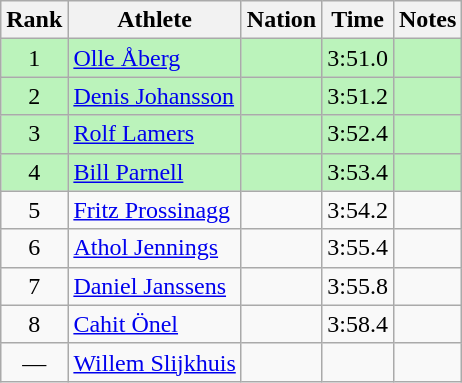<table class="wikitable sortable" style="text-align:center">
<tr>
<th>Rank</th>
<th>Athlete</th>
<th>Nation</th>
<th>Time</th>
<th>Notes</th>
</tr>
<tr bgcolor=bbf3bb>
<td>1</td>
<td align=left><a href='#'>Olle Åberg</a></td>
<td align=left></td>
<td>3:51.0</td>
<td></td>
</tr>
<tr bgcolor=bbf3bb>
<td>2</td>
<td align=left><a href='#'>Denis Johansson</a></td>
<td align=left></td>
<td>3:51.2</td>
<td></td>
</tr>
<tr bgcolor=bbf3bb>
<td>3</td>
<td align=left><a href='#'>Rolf Lamers</a></td>
<td align=left></td>
<td>3:52.4</td>
<td></td>
</tr>
<tr bgcolor=bbf3bb>
<td>4</td>
<td align=left><a href='#'>Bill Parnell</a></td>
<td align=left></td>
<td>3:53.4</td>
<td></td>
</tr>
<tr>
<td>5</td>
<td align=left><a href='#'>Fritz Prossinagg</a></td>
<td align=left></td>
<td>3:54.2</td>
<td></td>
</tr>
<tr>
<td>6</td>
<td align=left><a href='#'>Athol Jennings</a></td>
<td align=left></td>
<td>3:55.4</td>
<td></td>
</tr>
<tr>
<td>7</td>
<td align=left><a href='#'>Daniel Janssens</a></td>
<td align=left></td>
<td>3:55.8</td>
<td></td>
</tr>
<tr>
<td>8</td>
<td align=left><a href='#'>Cahit Önel</a></td>
<td align=left></td>
<td>3:58.4</td>
<td></td>
</tr>
<tr>
<td data-sort-value=9>—</td>
<td align=left><a href='#'>Willem Slijkhuis</a></td>
<td align=left></td>
<td data-sort-value=9:99.99></td>
<td></td>
</tr>
</table>
